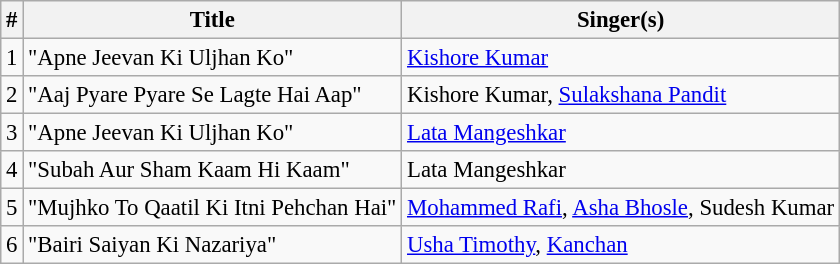<table class="wikitable" style="font-size:95%;">
<tr>
<th>#</th>
<th>Title</th>
<th>Singer(s)</th>
</tr>
<tr>
<td>1</td>
<td>"Apne Jeevan Ki Uljhan Ko"</td>
<td><a href='#'>Kishore Kumar</a></td>
</tr>
<tr>
<td>2</td>
<td>"Aaj Pyare Pyare Se Lagte Hai Aap"</td>
<td>Kishore Kumar, <a href='#'>Sulakshana Pandit</a></td>
</tr>
<tr>
<td>3</td>
<td>"Apne Jeevan Ki Uljhan Ko"</td>
<td><a href='#'>Lata Mangeshkar</a></td>
</tr>
<tr>
<td>4</td>
<td>"Subah Aur Sham Kaam Hi Kaam"</td>
<td>Lata Mangeshkar</td>
</tr>
<tr>
<td>5</td>
<td>"Mujhko To Qaatil Ki Itni Pehchan Hai"</td>
<td><a href='#'>Mohammed Rafi</a>, <a href='#'>Asha Bhosle</a>, Sudesh Kumar</td>
</tr>
<tr>
<td>6</td>
<td>"Bairi Saiyan Ki Nazariya"</td>
<td><a href='#'>Usha Timothy</a>, <a href='#'>Kanchan</a></td>
</tr>
</table>
